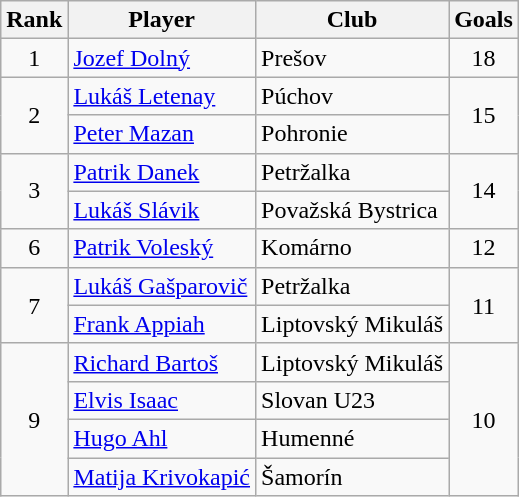<table class="wikitable" style="text-align:center">
<tr>
<th>Rank</th>
<th>Player</th>
<th>Club</th>
<th>Goals</th>
</tr>
<tr>
<td>1</td>
<td align="left"> <a href='#'>Jozef Dolný</a></td>
<td align="left">Prešov</td>
<td>18</td>
</tr>
<tr>
<td rowspan="2">2</td>
<td align="left"> <a href='#'>Lukáš Letenay</a></td>
<td align="left">Púchov</td>
<td rowspan="2">15</td>
</tr>
<tr>
<td align="left"> <a href='#'>Peter Mazan</a></td>
<td align="left">Pohronie</td>
</tr>
<tr>
<td rowspan="2">3</td>
<td align="left"> <a href='#'>Patrik Danek</a></td>
<td align="left">Petržalka</td>
<td rowspan="2">14</td>
</tr>
<tr>
<td align="left"> <a href='#'>Lukáš Slávik</a></td>
<td align="left">Považská Bystrica</td>
</tr>
<tr>
<td>6</td>
<td align="left"> <a href='#'>Patrik Voleský</a></td>
<td align="left">Komárno</td>
<td>12</td>
</tr>
<tr>
<td rowspan="2">7</td>
<td align="left"> <a href='#'>Lukáš Gašparovič</a></td>
<td align="left">Petržalka</td>
<td rowspan="2">11</td>
</tr>
<tr>
<td align="left"> <a href='#'>Frank Appiah</a></td>
<td align="left">Liptovský Mikuláš</td>
</tr>
<tr>
<td rowspan="4">9</td>
<td align="left"> <a href='#'>Richard Bartoš</a></td>
<td align="left">Liptovský Mikuláš</td>
<td rowspan="4">10</td>
</tr>
<tr>
<td align="left"> <a href='#'>Elvis Isaac</a></td>
<td align="left">Slovan U23</td>
</tr>
<tr>
<td align="left"> <a href='#'>Hugo Ahl</a></td>
<td align="left">Humenné</td>
</tr>
<tr>
<td align="left"> <a href='#'>Matija Krivokapić</a></td>
<td align="left">Šamorín</td>
</tr>
</table>
